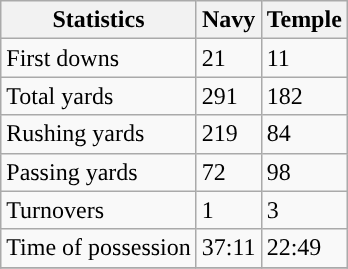<table class="wikitable">
<tr>
<th>Statistics</th>
<th>Navy</th>
<th>Temple</th>
</tr>
<tr>
<td>First downs</td>
<td>21</td>
<td>11</td>
</tr>
<tr>
<td>Total yards</td>
<td>291</td>
<td>182</td>
</tr>
<tr>
<td>Rushing yards</td>
<td>219</td>
<td>84</td>
</tr>
<tr>
<td>Passing yards</td>
<td>72</td>
<td>98</td>
</tr>
<tr>
<td>Turnovers</td>
<td>1</td>
<td>3</td>
</tr>
<tr>
<td>Time of possession</td>
<td>37:11</td>
<td>22:49</td>
</tr>
<tr>
</tr>
</table>
